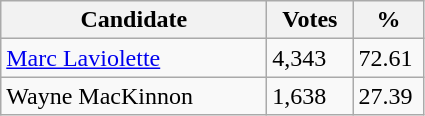<table class="wikitable">
<tr>
<th style="width: 170px">Candidate</th>
<th style="width: 50px">Votes</th>
<th style="width: 40px">%</th>
</tr>
<tr>
<td><a href='#'>Marc Laviolette</a></td>
<td>4,343</td>
<td>72.61</td>
</tr>
<tr>
<td>Wayne MacKinnon</td>
<td>1,638</td>
<td>27.39</td>
</tr>
</table>
